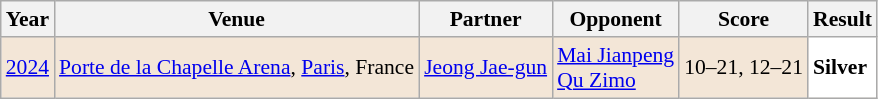<table class="sortable wikitable" style="font-size: 90%;">
<tr>
<th>Year</th>
<th>Venue</th>
<th>Partner</th>
<th>Opponent</th>
<th>Score</th>
<th>Result</th>
</tr>
<tr style="background:#F3E6D7">
<td align="center"><a href='#'>2024</a></td>
<td align="left"><a href='#'>Porte de la Chapelle Arena</a>, <a href='#'>Paris</a>, France</td>
<td align="left"> <a href='#'>Jeong Jae-gun</a></td>
<td align="left"> <a href='#'>Mai Jianpeng</a> <br>  <a href='#'>Qu Zimo</a></td>
<td align="left">10–21, 12–21</td>
<td style="text-align:left; background:white"> <strong>Silver</strong></td>
</tr>
</table>
